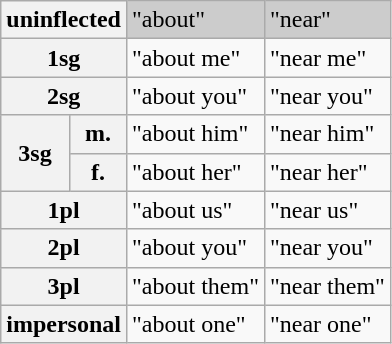<table class="wikitable">
<tr>
<th colspan=2>uninflected</th>
<td style="background-color: #ccc"> "about"</td>
<td style="background-color: #ccc"> "near"</td>
</tr>
<tr>
<th colspan=2>1sg</th>
<td> "about me"</td>
<td> "near me"</td>
</tr>
<tr>
<th colspan=2>2sg</th>
<td> "about you"</td>
<td> "near you"</td>
</tr>
<tr>
<th rowspan=2>3sg</th>
<th>m.</th>
<td> "about him"</td>
<td> "near him"</td>
</tr>
<tr>
<th>f.</th>
<td> "about her"</td>
<td> "near her"</td>
</tr>
<tr>
<th colspan=2>1pl</th>
<td> "about us"</td>
<td> "near us"</td>
</tr>
<tr>
<th colspan=2>2pl</th>
<td> "about you"</td>
<td> "near you"</td>
</tr>
<tr>
<th colspan=2>3pl</th>
<td> "about them"</td>
<td> "near them"</td>
</tr>
<tr>
<th colspan=2>impersonal</th>
<td> "about one"</td>
<td> "near one"</td>
</tr>
</table>
